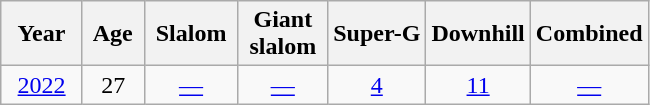<table class=wikitable style="text-align:center">
<tr>
<th>  Year  </th>
<th> Age </th>
<th> Slalom </th>
<th> Giant <br> slalom </th>
<th>Super-G</th>
<th>Downhill</th>
<th>Combined</th>
</tr>
<tr>
<td><a href='#'>2022</a></td>
<td>27</td>
<td><a href='#'>—</a></td>
<td><a href='#'>—</a></td>
<td><a href='#'>4</a></td>
<td><a href='#'>11</a></td>
<td><a href='#'>—</a></td>
</tr>
</table>
